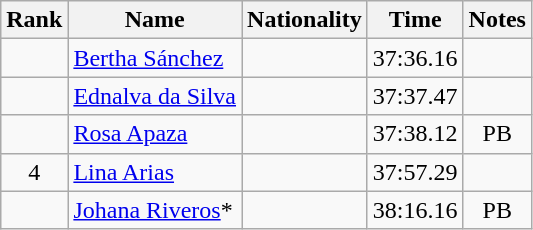<table class="wikitable sortable" style="text-align:center">
<tr>
<th>Rank</th>
<th>Name</th>
<th>Nationality</th>
<th>Time</th>
<th>Notes</th>
</tr>
<tr>
<td></td>
<td align=left><a href='#'>Bertha Sánchez</a></td>
<td align=left></td>
<td>37:36.16</td>
<td></td>
</tr>
<tr>
<td></td>
<td align=left><a href='#'>Ednalva da Silva</a></td>
<td align=left></td>
<td>37:37.47</td>
<td></td>
</tr>
<tr>
<td></td>
<td align=left><a href='#'>Rosa Apaza</a></td>
<td align=left></td>
<td>37:38.12</td>
<td>PB</td>
</tr>
<tr>
<td>4</td>
<td align=left><a href='#'>Lina Arias</a></td>
<td align=left></td>
<td>37:57.29</td>
<td></td>
</tr>
<tr>
<td></td>
<td align=left><a href='#'>Johana Riveros</a>*</td>
<td align=left></td>
<td>38:16.16</td>
<td>PB</td>
</tr>
</table>
